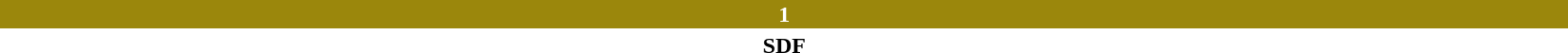<table style="width:88%; text-align:center;">
<tr style="color:white;">
<td style="background:#9B870C; width:100%;"><strong>1</strong></td>
</tr>
<tr>
<td><span><strong>SDF</strong></span></td>
</tr>
</table>
